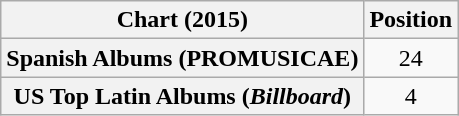<table class="wikitable plainrowheaders">
<tr>
<th scope="col">Chart (2015)</th>
<th scope="col">Position</th>
</tr>
<tr>
<th scope="row">Spanish Albums (PROMUSICAE)</th>
<td align="center">24</td>
</tr>
<tr>
<th scope="row">US Top Latin Albums (<em>Billboard</em>)</th>
<td align="center">4</td>
</tr>
</table>
